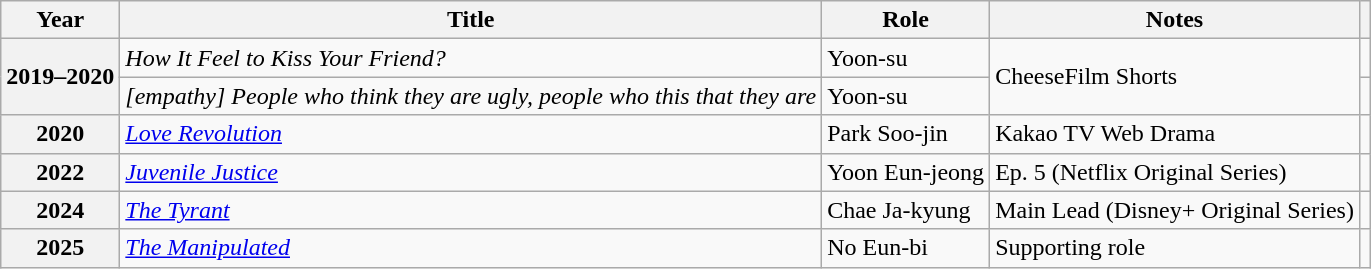<table class="wikitable plainrowheaders sortable">
<tr>
<th scope="col">Year</th>
<th scope="col">Title</th>
<th scope="col">Role</th>
<th scope="col" class="unsortable">Notes</th>
<th scope="col" class="unsortable"></th>
</tr>
<tr>
<th scope="row" rowspan="2">2019–2020</th>
<td><em>How It Feel to Kiss Your Friend?</em></td>
<td>Yoon-su</td>
<td rowspan="2">CheeseFilm Shorts</td>
<td></td>
</tr>
<tr>
<td><em>[empathy] People who think they are ugly, people who this that they are</em></td>
<td>Yoon-su</td>
<td></td>
</tr>
<tr>
<th scope="row">2020</th>
<td><em><a href='#'>Love Revolution</a></em></td>
<td>Park Soo-jin</td>
<td>Kakao TV Web Drama</td>
<td></td>
</tr>
<tr>
<th scope="row">2022</th>
<td><em><a href='#'>Juvenile Justice</a></em></td>
<td>Yoon Eun-jeong</td>
<td>Ep. 5 (Netflix Original Series)</td>
<td></td>
</tr>
<tr>
<th scope="row">2024</th>
<td><em><a href='#'>The Tyrant</a></em></td>
<td>Chae Ja-kyung</td>
<td>Main Lead (Disney+ Original Series)</td>
<td></td>
</tr>
<tr>
<th scope="row">2025</th>
<td><em><a href='#'>The Manipulated</a></em></td>
<td>No Eun-bi</td>
<td>Supporting role</td>
<td></td>
</tr>
</table>
